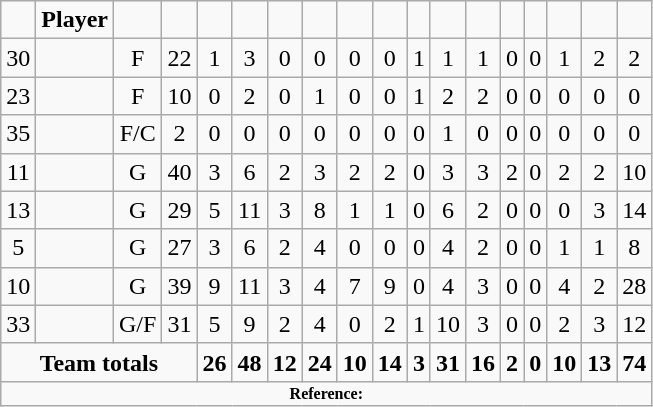<table class="wikitable sortable" style="text-align:center; font-size:100%">
<tr>
<td><strong></strong></td>
<td><strong>Player</strong></td>
<td><strong></strong></td>
<td><strong></strong></td>
<td><strong></strong></td>
<td><strong></strong></td>
<td><strong></strong></td>
<td><strong></strong></td>
<td><strong></strong></td>
<td><strong></strong></td>
<td><strong></strong></td>
<td><strong></strong></td>
<td><strong></strong></td>
<td><strong></strong></td>
<td><strong></strong></td>
<td><strong></strong></td>
<td><strong></strong></td>
<td><strong></strong></td>
</tr>
<tr>
<td>30</td>
<td></td>
<td>F</td>
<td>22</td>
<td>1</td>
<td>3</td>
<td>0</td>
<td>0</td>
<td>0</td>
<td>0</td>
<td>1</td>
<td>1</td>
<td>1</td>
<td>0</td>
<td>0</td>
<td>1</td>
<td>2</td>
<td>2</td>
</tr>
<tr>
<td>23</td>
<td></td>
<td>F</td>
<td>10</td>
<td>0</td>
<td>2</td>
<td>0</td>
<td>1</td>
<td>0</td>
<td>0</td>
<td>1</td>
<td>2</td>
<td>2</td>
<td>0</td>
<td>0</td>
<td>0</td>
<td>0</td>
<td>0</td>
</tr>
<tr>
<td>35</td>
<td></td>
<td>F/C</td>
<td>2</td>
<td>0</td>
<td>0</td>
<td>0</td>
<td>0</td>
<td>0</td>
<td>0</td>
<td>0</td>
<td>1</td>
<td>0</td>
<td>0</td>
<td>0</td>
<td>0</td>
<td>0</td>
<td>0</td>
</tr>
<tr>
<td>11</td>
<td></td>
<td>G</td>
<td>40</td>
<td>3</td>
<td>6</td>
<td>2</td>
<td>3</td>
<td>2</td>
<td>2</td>
<td>0</td>
<td>3</td>
<td>3</td>
<td>2</td>
<td>0</td>
<td>2</td>
<td>2</td>
<td>10</td>
</tr>
<tr>
<td>13</td>
<td></td>
<td>G</td>
<td>29</td>
<td>5</td>
<td>11</td>
<td>3</td>
<td>8</td>
<td>1</td>
<td>1</td>
<td>0</td>
<td>6</td>
<td>2</td>
<td>0</td>
<td>0</td>
<td>0</td>
<td>3</td>
<td>14</td>
</tr>
<tr>
<td>5</td>
<td></td>
<td>G</td>
<td>27</td>
<td>3</td>
<td>6</td>
<td>2</td>
<td>4</td>
<td>0</td>
<td>0</td>
<td>0</td>
<td>4</td>
<td>2</td>
<td>0</td>
<td>0</td>
<td>1</td>
<td>1</td>
<td>8</td>
</tr>
<tr>
<td>10</td>
<td></td>
<td>G</td>
<td>39</td>
<td>9</td>
<td>11</td>
<td>3</td>
<td>4</td>
<td>7</td>
<td>9</td>
<td>0</td>
<td>4</td>
<td>3</td>
<td>0</td>
<td>0</td>
<td>4</td>
<td>2</td>
<td>28</td>
</tr>
<tr>
<td>33</td>
<td></td>
<td>G/F</td>
<td>31</td>
<td>5</td>
<td>9</td>
<td>2</td>
<td>4</td>
<td>0</td>
<td>2</td>
<td>1</td>
<td>10</td>
<td>3</td>
<td>0</td>
<td>0</td>
<td>2</td>
<td>3</td>
<td>12</td>
</tr>
<tr class="sortbottom">
<td style="text-align:center;" colspan="4"><strong>Team totals</strong></td>
<td><strong>26</strong></td>
<td><strong>48</strong></td>
<td><strong>12</strong></td>
<td><strong>24</strong></td>
<td><strong>10</strong></td>
<td><strong>14</strong></td>
<td><strong>3</strong></td>
<td><strong>31</strong></td>
<td><strong>16</strong></td>
<td><strong>2</strong></td>
<td><strong>0</strong></td>
<td><strong>10</strong></td>
<td><strong>13</strong></td>
<td><strong>74</strong></td>
</tr>
<tr>
<td colspan="18" style="font-size: 8pt" align="center"><strong>Reference:</strong></td>
</tr>
</table>
